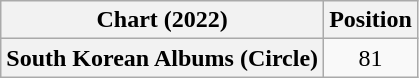<table class="wikitable plainrowheaders" style="text-align:center">
<tr>
<th scope="col">Chart (2022)</th>
<th scope="col">Position</th>
</tr>
<tr>
<th scope="row">South Korean Albums (Circle)</th>
<td>81</td>
</tr>
</table>
